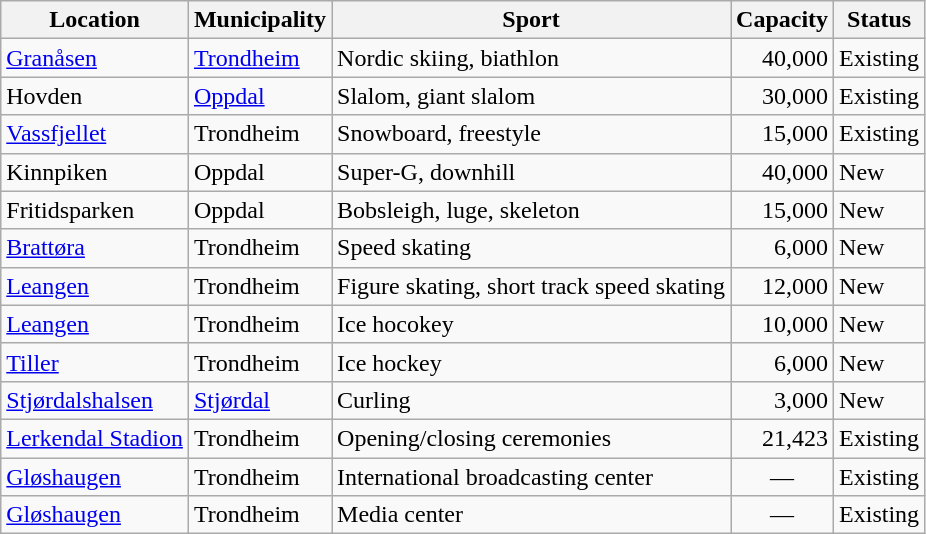<table class=wikitable>
<tr>
<th>Location</th>
<th>Municipality</th>
<th>Sport</th>
<th>Capacity</th>
<th>Status</th>
</tr>
<tr>
<td><a href='#'>Granåsen</a></td>
<td><a href='#'>Trondheim</a></td>
<td>Nordic skiing, biathlon</td>
<td align=right>40,000</td>
<td>Existing</td>
</tr>
<tr>
<td>Hovden</td>
<td><a href='#'>Oppdal</a></td>
<td>Slalom, giant slalom</td>
<td align=right>30,000</td>
<td>Existing</td>
</tr>
<tr>
<td><a href='#'>Vassfjellet</a></td>
<td>Trondheim</td>
<td>Snowboard, freestyle</td>
<td align=right>15,000</td>
<td>Existing</td>
</tr>
<tr>
<td>Kinnpiken</td>
<td>Oppdal</td>
<td>Super-G, downhill</td>
<td align=right>40,000</td>
<td>New</td>
</tr>
<tr>
<td>Fritidsparken</td>
<td>Oppdal</td>
<td>Bobsleigh, luge, skeleton</td>
<td align=right>15,000</td>
<td>New</td>
</tr>
<tr>
<td><a href='#'>Brattøra</a></td>
<td>Trondheim</td>
<td>Speed skating</td>
<td align=right>6,000</td>
<td>New</td>
</tr>
<tr>
<td><a href='#'>Leangen</a></td>
<td>Trondheim</td>
<td>Figure skating, short track speed skating</td>
<td align=right>12,000</td>
<td>New</td>
</tr>
<tr>
<td><a href='#'>Leangen</a></td>
<td>Trondheim</td>
<td>Ice hocokey</td>
<td align=right>10,000</td>
<td>New</td>
</tr>
<tr>
<td><a href='#'>Tiller</a></td>
<td>Trondheim</td>
<td>Ice hockey</td>
<td align=right>6,000</td>
<td>New</td>
</tr>
<tr>
<td><a href='#'>Stjørdalshalsen</a></td>
<td><a href='#'>Stjørdal</a></td>
<td>Curling</td>
<td align=right>3,000</td>
<td>New</td>
</tr>
<tr>
<td><a href='#'>Lerkendal Stadion</a></td>
<td>Trondheim</td>
<td>Opening/closing ceremonies</td>
<td align=right>21,423</td>
<td>Existing</td>
</tr>
<tr>
<td><a href='#'>Gløshaugen</a></td>
<td>Trondheim</td>
<td>International broadcasting center</td>
<td align=center>—</td>
<td>Existing</td>
</tr>
<tr>
<td><a href='#'>Gløshaugen</a></td>
<td>Trondheim</td>
<td>Media center</td>
<td align=center>—</td>
<td>Existing</td>
</tr>
</table>
